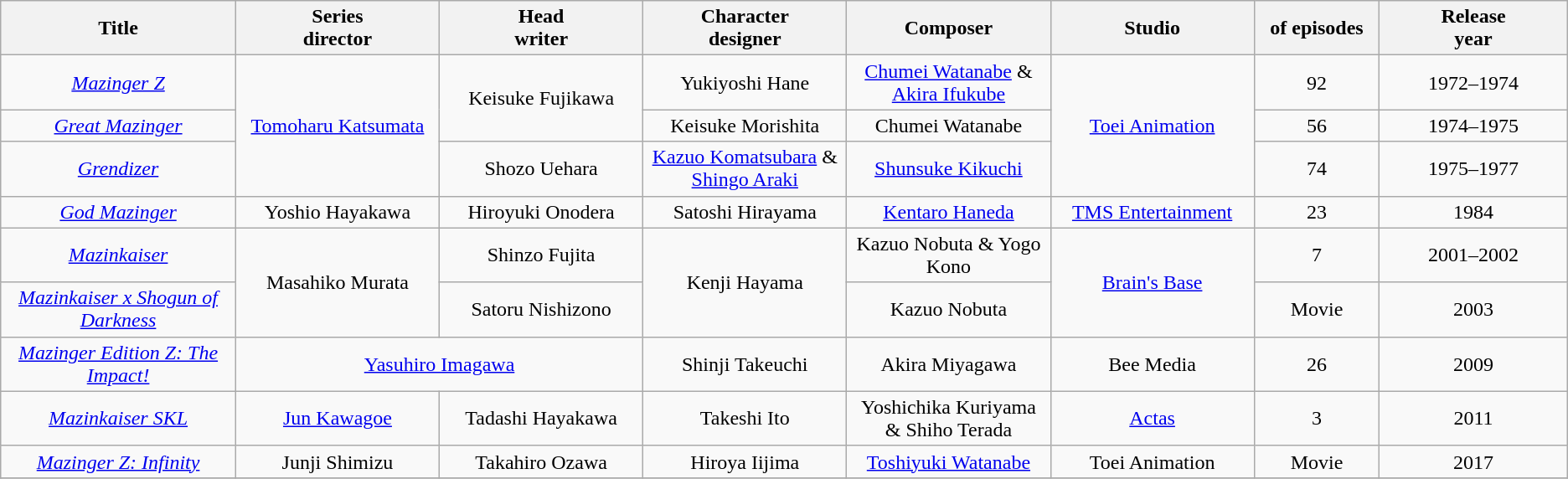<table class="wikitable sortable" style="text-align:center; margin=auto; ">
<tr>
<th ! scope="col" class="unsortable">Title</th>
<th ! style="width: 13%;" class="unsortable">Series<br>director</th>
<th ! style="width: 13%;" class="unsortable">Head<br>writer</th>
<th ! style="width: 13%;" class="unsortable">Character<br>designer</th>
<th ! style="width: 13%;" class="unsortable">Composer</th>
<th ! style="width: 13%;" class="unsortable">Studio</th>
<th ! style="width: 8%;"> of episodes</th>
<th ! style="width: 12%;">Release<br>year</th>
</tr>
<tr>
<td><em><a href='#'>Mazinger Z</a></em></td>
<td rowspan="3"><a href='#'>Tomoharu Katsumata</a></td>
<td rowspan="2">Keisuke Fujikawa</td>
<td>Yukiyoshi Hane</td>
<td><a href='#'>Chumei Watanabe</a> & <a href='#'>Akira Ifukube</a></td>
<td rowspan="3"><a href='#'>Toei Animation</a></td>
<td>92</td>
<td>1972–1974</td>
</tr>
<tr>
<td><em><a href='#'>Great Mazinger</a></em></td>
<td>Keisuke Morishita</td>
<td>Chumei Watanabe</td>
<td>56</td>
<td>1974–1975</td>
</tr>
<tr>
<td><em><a href='#'>Grendizer</a></em></td>
<td>Shozo Uehara</td>
<td><a href='#'>Kazuo Komatsubara</a> & <a href='#'>Shingo Araki</a></td>
<td><a href='#'>Shunsuke Kikuchi</a></td>
<td>74</td>
<td>1975–1977</td>
</tr>
<tr>
<td><em><a href='#'>God Mazinger</a></em></td>
<td>Yoshio Hayakawa</td>
<td>Hiroyuki Onodera</td>
<td>Satoshi Hirayama</td>
<td><a href='#'>Kentaro Haneda</a></td>
<td><a href='#'>TMS Entertainment</a></td>
<td>23</td>
<td>1984</td>
</tr>
<tr>
<td><em><a href='#'>Mazinkaiser</a></em></td>
<td rowspan="2">Masahiko Murata</td>
<td>Shinzo Fujita</td>
<td rowspan="2">Kenji Hayama</td>
<td>Kazuo Nobuta & Yogo Kono</td>
<td rowspan="2"><a href='#'>Brain's Base</a></td>
<td>7</td>
<td>2001–2002</td>
</tr>
<tr>
<td><em><a href='#'>Mazinkaiser x Shogun of Darkness</a></em></td>
<td>Satoru Nishizono</td>
<td>Kazuo Nobuta</td>
<td>Movie</td>
<td>2003</td>
</tr>
<tr>
<td><em><a href='#'>Mazinger Edition Z: The Impact!</a></em></td>
<td colspan="2"><a href='#'>Yasuhiro Imagawa</a></td>
<td>Shinji Takeuchi</td>
<td>Akira Miyagawa</td>
<td>Bee Media</td>
<td>26</td>
<td>2009</td>
</tr>
<tr>
<td><em><a href='#'>Mazinkaiser SKL</a></em></td>
<td><a href='#'>Jun Kawagoe</a></td>
<td>Tadashi Hayakawa</td>
<td>Takeshi Ito</td>
<td>Yoshichika Kuriyama & Shiho Terada</td>
<td><a href='#'>Actas</a></td>
<td>3</td>
<td>2011</td>
</tr>
<tr>
<td><em><a href='#'>Mazinger Z: Infinity</a></em></td>
<td>Junji Shimizu</td>
<td>Takahiro Ozawa</td>
<td>Hiroya Iijima</td>
<td><a href='#'>Toshiyuki Watanabe</a></td>
<td>Toei Animation</td>
<td>Movie</td>
<td>2017</td>
</tr>
<tr>
</tr>
</table>
